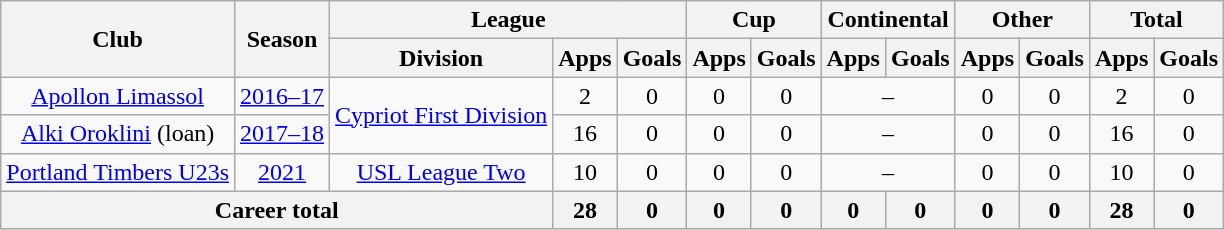<table class="wikitable" style="text-align: center">
<tr>
<th rowspan="2">Club</th>
<th rowspan="2">Season</th>
<th colspan="3">League</th>
<th colspan="2">Cup</th>
<th colspan="2">Continental</th>
<th colspan="2">Other</th>
<th colspan="2">Total</th>
</tr>
<tr>
<th>Division</th>
<th>Apps</th>
<th>Goals</th>
<th>Apps</th>
<th>Goals</th>
<th>Apps</th>
<th>Goals</th>
<th>Apps</th>
<th>Goals</th>
<th>Apps</th>
<th>Goals</th>
</tr>
<tr>
<td><a href='#'>Apollon Limassol</a></td>
<td><a href='#'>2016–17</a></td>
<td rowspan="2"><a href='#'>Cypriot First Division</a></td>
<td>2</td>
<td>0</td>
<td>0</td>
<td>0</td>
<td colspan="2">–</td>
<td>0</td>
<td>0</td>
<td>2</td>
<td>0</td>
</tr>
<tr>
<td><a href='#'>Alki Oroklini</a> (loan)</td>
<td><a href='#'>2017–18</a></td>
<td>16</td>
<td>0</td>
<td>0</td>
<td>0</td>
<td colspan="2">–</td>
<td>0</td>
<td>0</td>
<td>16</td>
<td>0</td>
</tr>
<tr>
<td><a href='#'>Portland Timbers U23s</a></td>
<td><a href='#'>2021</a></td>
<td><a href='#'>USL League Two</a></td>
<td>10</td>
<td>0</td>
<td>0</td>
<td>0</td>
<td colspan="2">–</td>
<td>0</td>
<td>0</td>
<td>10</td>
<td>0</td>
</tr>
<tr>
<th colspan=3>Career total</th>
<th>28</th>
<th>0</th>
<th>0</th>
<th>0</th>
<th>0</th>
<th>0</th>
<th>0</th>
<th>0</th>
<th>28</th>
<th>0</th>
</tr>
</table>
